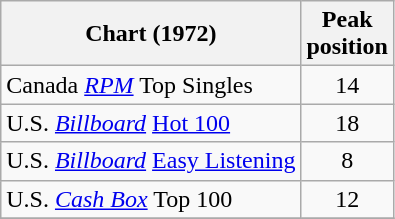<table class="wikitable sortable">
<tr>
<th>Chart (1972)</th>
<th>Peak<br>position</th>
</tr>
<tr>
<td>Canada <em><a href='#'>RPM</a></em> Top Singles</td>
<td style="text-align:center;">14</td>
</tr>
<tr>
<td>U.S. <em><a href='#'>Billboard</a></em> <a href='#'>Hot 100</a></td>
<td style="text-align:center;">18</td>
</tr>
<tr>
<td>U.S. <em><a href='#'>Billboard</a></em> <a href='#'>Easy Listening</a></td>
<td style="text-align:center;">8</td>
</tr>
<tr>
<td>U.S. <a href='#'><em>Cash Box</em></a> Top 100</td>
<td align="center">12</td>
</tr>
<tr>
</tr>
</table>
